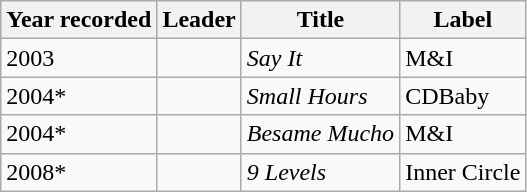<table class="wikitable sortable">
<tr>
<th>Year recorded</th>
<th>Leader</th>
<th>Title</th>
<th>Label</th>
</tr>
<tr>
<td>2003</td>
<td></td>
<td><em>Say It</em></td>
<td>M&I</td>
</tr>
<tr>
<td>2004*</td>
<td></td>
<td><em>Small Hours</em></td>
<td>CDBaby</td>
</tr>
<tr>
<td>2004*</td>
<td></td>
<td><em>Besame Mucho</em></td>
<td>M&I</td>
</tr>
<tr>
<td>2008*</td>
<td></td>
<td><em>9 Levels</em></td>
<td>Inner Circle</td>
</tr>
</table>
